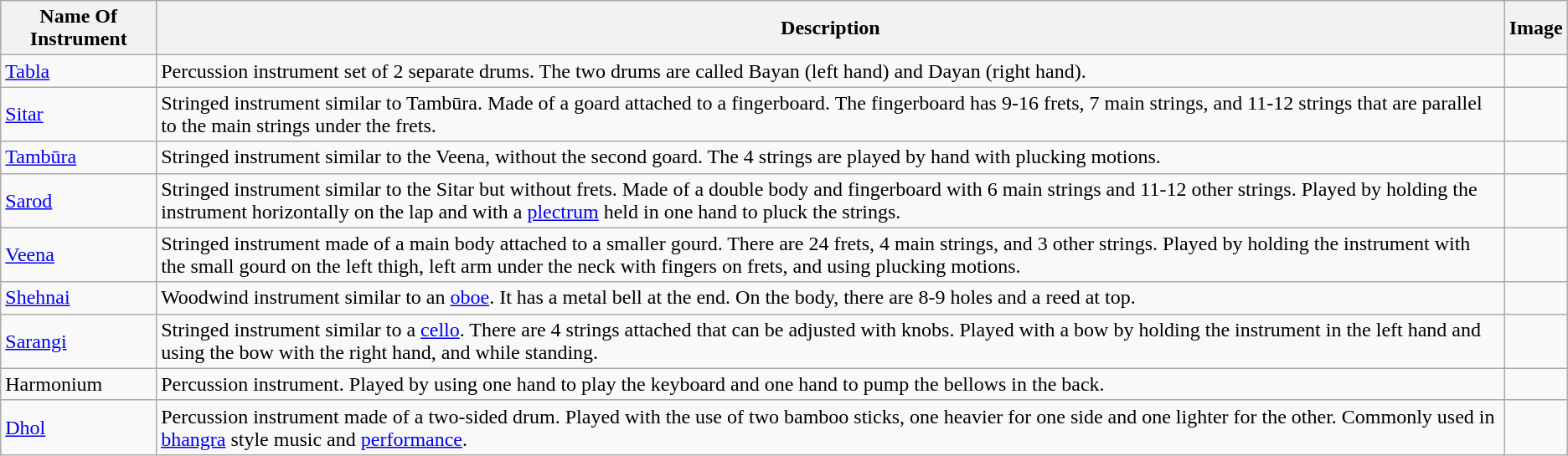<table class="wikitable mw-collapsible mw-collapsed">
<tr>
<th>Name Of Instrument</th>
<th>Description</th>
<th>Image</th>
</tr>
<tr>
<td><a href='#'>Tabla</a></td>
<td>Percussion instrument set of 2 separate drums. The two drums are called Bayan (left hand) and Dayan (right hand).</td>
<td></td>
</tr>
<tr>
<td><a href='#'>Sitar</a></td>
<td>Stringed instrument similar to Tambūra. Made of a goard attached to a fingerboard. The fingerboard has 9-16 frets, 7 main strings, and 11-12 strings that are parallel to the main strings under the frets.</td>
<td></td>
</tr>
<tr>
<td><a href='#'>Tambūra</a></td>
<td>Stringed instrument similar to the Veena, without the second goard. The 4 strings are played by hand with plucking motions.</td>
<td></td>
</tr>
<tr>
<td><a href='#'>Sarod</a></td>
<td>Stringed instrument similar to the Sitar but without frets. Made of a double body and fingerboard with 6 main strings and 11-12 other strings. Played by holding the instrument horizontally on the lap and with a <a href='#'>plectrum</a> held in one hand to pluck the strings.</td>
<td></td>
</tr>
<tr>
<td><a href='#'>Veena</a></td>
<td>Stringed instrument made of a main body attached to a smaller gourd. There are 24 frets, 4 main strings, and 3 other strings. Played by holding the instrument with the small gourd on the left thigh, left arm under the neck with fingers on frets, and using plucking motions.</td>
<td></td>
</tr>
<tr>
<td><a href='#'>Shehnai</a></td>
<td>Woodwind instrument similar to an <a href='#'>oboe</a>. It has a metal bell at the end. On the body, there are 8-9 holes and a reed at top.</td>
<td></td>
</tr>
<tr>
<td><a href='#'>Sarangi</a></td>
<td>Stringed instrument similar to a <a href='#'>cello</a>. There are 4 strings attached that can be adjusted with knobs. Played with a bow by holding the instrument in the left hand and using the bow with the right hand, and while standing.</td>
<td></td>
</tr>
<tr>
<td>Harmonium</td>
<td>Percussion instrument. Played by using one hand to play the keyboard and one hand to pump the bellows in the back.</td>
<td></td>
</tr>
<tr>
<td><a href='#'>Dhol</a></td>
<td>Percussion instrument made of a two-sided drum. Played with the use of two bamboo sticks, one heavier for one side and one lighter for the other. Commonly used in <a href='#'>bhangra</a> style music and <a href='#'>performance</a>.</td>
<td></td>
</tr>
</table>
